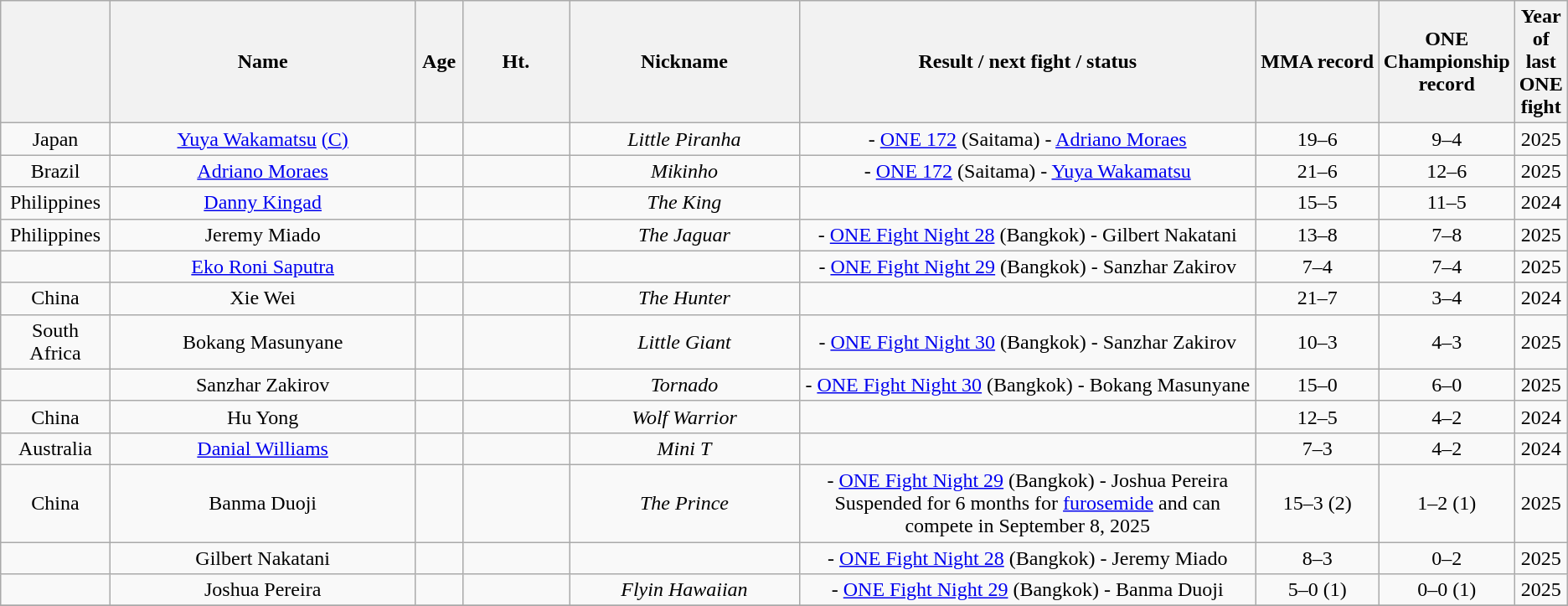<table class="wikitable sortable" style="text-align:center">
<tr>
<th width=7%></th>
<th width=20%>Name</th>
<th width=3%>Age</th>
<th width=7%>Ht.</th>
<th width=15%>Nickname</th>
<th width=30%>Result / next fight / status</th>
<th width=8%>MMA record</th>
<th width=8%>ONE Championship record</th>
<th width=8%>Year of last ONE fight</th>
</tr>
<tr style="display:none;">
<td>!a</td>
<td>!a</td>
<td>!a</td>
<td>-9999</td>
</tr>
<tr>
<td><span>Japan</span></td>
<td><a href='#'>Yuya Wakamatsu</a> <a href='#'>(C)</a></td>
<td></td>
<td></td>
<td><em>Little Piranha</em></td>
<td> - <a href='#'>ONE 172</a> (Saitama) - <a href='#'>Adriano Moraes</a></td>
<td>19–6</td>
<td>9–4</td>
<td>2025</td>
</tr>
<tr>
<td><span>Brazil</span></td>
<td><a href='#'>Adriano Moraes</a></td>
<td></td>
<td></td>
<td><em>Mikinho</em></td>
<td> - <a href='#'>ONE 172</a> (Saitama) - <a href='#'>Yuya Wakamatsu</a></td>
<td>21–6</td>
<td>12–6</td>
<td>2025</td>
</tr>
<tr>
<td><span>Philippines</span></td>
<td><a href='#'>Danny Kingad</a></td>
<td></td>
<td></td>
<td><em>The King</em></td>
<td></td>
<td>15–5</td>
<td>11–5</td>
<td>2024</td>
</tr>
<tr>
<td><span>Philippines</span></td>
<td>Jeremy Miado</td>
<td></td>
<td></td>
<td><em>The Jaguar</em></td>
<td> - <a href='#'>ONE Fight Night 28</a> (Bangkok) - Gilbert Nakatani</td>
<td>13–8</td>
<td>7–8</td>
<td>2025</td>
</tr>
<tr>
<td></td>
<td><a href='#'>Eko Roni Saputra</a></td>
<td></td>
<td></td>
<td></td>
<td> - <a href='#'>ONE Fight Night 29</a> (Bangkok) - Sanzhar Zakirov</td>
<td>7–4</td>
<td>7–4</td>
<td>2025</td>
</tr>
<tr>
<td><span>China</span></td>
<td>Xie Wei</td>
<td></td>
<td></td>
<td><em>The Hunter</em></td>
<td></td>
<td>21–7</td>
<td>3–4</td>
<td>2024</td>
</tr>
<tr>
<td><span>South Africa</span></td>
<td>Bokang Masunyane</td>
<td></td>
<td></td>
<td><em>Little Giant</em></td>
<td> - <a href='#'>ONE Fight Night 30</a> (Bangkok) - Sanzhar Zakirov</td>
<td>10–3</td>
<td>4–3</td>
<td>2025</td>
</tr>
<tr>
<td></td>
<td>Sanzhar Zakirov</td>
<td></td>
<td></td>
<td><em>Tornado</em></td>
<td> - <a href='#'>ONE Fight Night 30</a> (Bangkok) - Bokang Masunyane</td>
<td>15–0</td>
<td>6–0</td>
<td>2025</td>
</tr>
<tr>
<td><span>China</span></td>
<td>Hu Yong</td>
<td></td>
<td></td>
<td><em>Wolf Warrior</em></td>
<td></td>
<td>12–5</td>
<td>4–2</td>
<td>2024</td>
</tr>
<tr>
<td><span>Australia</span></td>
<td><a href='#'>Danial Williams</a></td>
<td></td>
<td></td>
<td><em>Mini T</em></td>
<td></td>
<td>7–3</td>
<td>4–2</td>
<td>2024</td>
</tr>
<tr>
<td><span>China</span></td>
<td>Banma Duoji</td>
<td></td>
<td></td>
<td><em>The Prince</em></td>
<td> - <a href='#'>ONE Fight Night 29</a> (Bangkok) - Joshua Pereira <br> Suspended for 6 months for <a href='#'>furosemide</a> and can compete in September 8, 2025</td>
<td>15–3 (2)</td>
<td>1–2 (1)</td>
<td>2025</td>
</tr>
<tr>
<td></td>
<td>Gilbert Nakatani</td>
<td></td>
<td></td>
<td></td>
<td> - <a href='#'>ONE Fight Night 28</a> (Bangkok) - Jeremy Miado</td>
<td>8–3</td>
<td>0–2</td>
<td>2025</td>
</tr>
<tr>
<td></td>
<td>Joshua Pereira</td>
<td></td>
<td></td>
<td><em>Flyin Hawaiian</em></td>
<td> - <a href='#'>ONE Fight Night 29</a> (Bangkok) - Banma Duoji</td>
<td>5–0 (1)</td>
<td>0–0 (1)</td>
<td>2025</td>
</tr>
<tr>
</tr>
</table>
